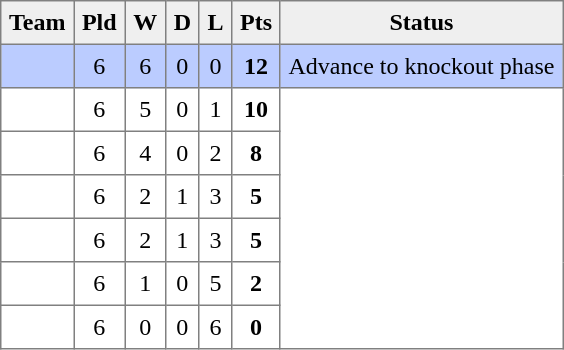<table style=border-collapse:collapse border=1 cellspacing=0 cellpadding=5>
<tr align=center bgcolor=#efefef>
<th>Team</th>
<th>Pld</th>
<th>W</th>
<th>D</th>
<th>L</th>
<th>Pts</th>
<th>Status</th>
</tr>
<tr align=center style="background:#bbccff;">
<td style="text-align:left;"> </td>
<td>6</td>
<td>6</td>
<td>0</td>
<td>0</td>
<td><strong>12</strong></td>
<td rowspan=1>Advance to knockout phase</td>
</tr>
<tr align=center style="background:#FFFFFF;">
<td style="text-align:left;"> </td>
<td>6</td>
<td>5</td>
<td>0</td>
<td>1</td>
<td><strong>10</strong></td>
<td rowspan=6></td>
</tr>
<tr align=center style="background:#FFFFFF;">
<td style="text-align:left;"> </td>
<td>6</td>
<td>4</td>
<td>0</td>
<td>2</td>
<td><strong>8</strong></td>
</tr>
<tr align=center style="background:#FFFFFF;">
<td style="text-align:left;"> </td>
<td>6</td>
<td>2</td>
<td>1</td>
<td>3</td>
<td><strong>5</strong></td>
</tr>
<tr align=center style="background:#FFFFFF;">
<td style="text-align:left;"> </td>
<td>6</td>
<td>2</td>
<td>1</td>
<td>3</td>
<td><strong>5</strong></td>
</tr>
<tr align=center style="background:#FFFFFF;">
<td style="text-align:left;"> </td>
<td>6</td>
<td>1</td>
<td>0</td>
<td>5</td>
<td><strong>2</strong></td>
</tr>
<tr align=center style="background:#FFFFFF;">
<td style="text-align:left;"> </td>
<td>6</td>
<td>0</td>
<td>0</td>
<td>6</td>
<td><strong>0</strong></td>
</tr>
</table>
